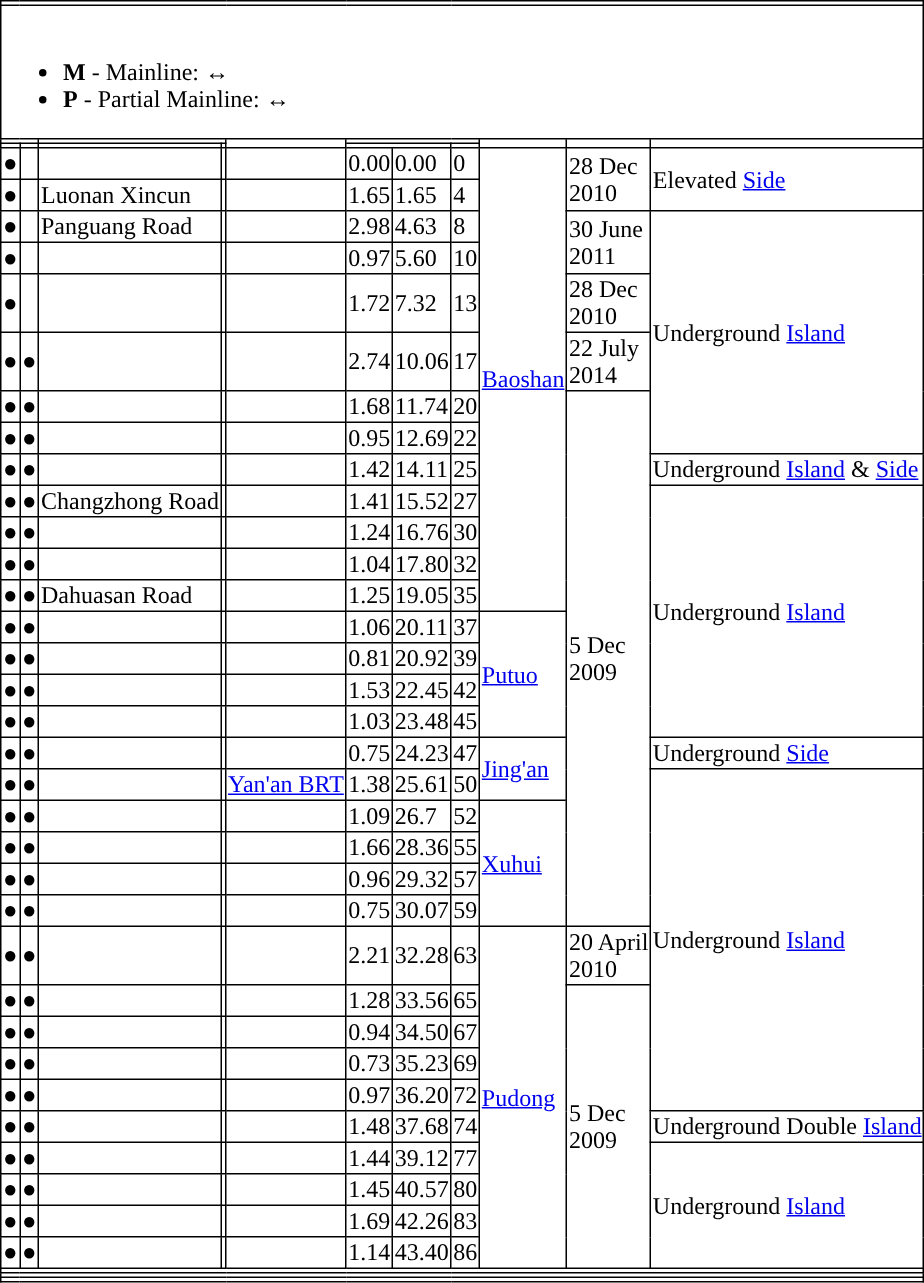<table border=1 style="border-collapse: collapse;" class="mw-collapsible">
<tr>
<th colspan="11" style="text-align: center"></th>
</tr>
<tr>
<td colspan="11" style="text-align: left"><br><ul><li><strong>M</strong> - Mainline:  ↔ </li><li><strong>P</strong> - Partial Mainline:  ↔ </li></ul></td>
</tr>
<tr>
<th rowspan="1" colspan="2"></th>
<th colspan="2"></th>
<th rowspan="2"></th>
<th colspan="3" rowspan="1"></th>
<th rowspan="2"></th>
<th rowspan="2"></th>
<th rowspan="2"></th>
</tr>
<tr>
<th rowspan="1"></th>
<th rowspan="1"></th>
<th></th>
<th></th>
<th colspan="2"></th>
<th></th>
</tr>
<tr>
<td align="center">●</td>
<td align="center"></td>
<td></td>
<td></td>
<td></td>
<td>0.00</td>
<td>0.00</td>
<td>0</td>
<td rowspan=13><a href='#'>Baoshan</a></td>
<td rowspan=2>28 Dec<br> 2010</td>
<td rowspan=2>Elevated <a href='#'>Side</a></td>
</tr>
<tr>
<td align="center">●</td>
<td align="center"></td>
<td>Luonan Xincun</td>
<td></td>
<td></td>
<td>1.65</td>
<td>1.65</td>
<td>4</td>
</tr>
<tr>
<td align="center">●</td>
<td align="center"></td>
<td>Panguang Road</td>
<td></td>
<td></td>
<td>2.98</td>
<td>4.63</td>
<td>8</td>
<td rowspan=2>30 June<br> 2011</td>
<td rowspan=6>Underground <a href='#'>Island</a></td>
</tr>
<tr>
<td align="center">●</td>
<td align="center"></td>
<td></td>
<td></td>
<td></td>
<td>0.97</td>
<td>5.60</td>
<td>10</td>
</tr>
<tr>
<td align="center">●</td>
<td align="center"></td>
<td></td>
<td></td>
<td></td>
<td>1.72</td>
<td>7.32</td>
<td>13</td>
<td>28 Dec<br> 2010</td>
</tr>
<tr>
<td align="center">●</td>
<td align="center">●</td>
<td></td>
<td></td>
<td></td>
<td>2.74</td>
<td>10.06</td>
<td>17</td>
<td>22 July<br> 2014</td>
</tr>
<tr>
<td align="center">●</td>
<td align="center">●</td>
<td></td>
<td></td>
<td></td>
<td>1.68</td>
<td>11.74</td>
<td>20</td>
<td rowspan=17>5 Dec<br> 2009</td>
</tr>
<tr>
<td align="center">●</td>
<td align="center">●</td>
<td></td>
<td></td>
<td></td>
<td>0.95</td>
<td>12.69</td>
<td>22</td>
</tr>
<tr>
<td align="center">●</td>
<td align="center">●</td>
<td></td>
<td></td>
<td></td>
<td>1.42</td>
<td>14.11</td>
<td>25</td>
<td>Underground <a href='#'>Island</a> & <a href='#'>Side</a></td>
</tr>
<tr>
<td align="center">●</td>
<td align="center">●</td>
<td>Changzhong Road</td>
<td></td>
<td></td>
<td>1.41</td>
<td>15.52</td>
<td>27</td>
<td rowspan=8>Underground <a href='#'>Island</a></td>
</tr>
<tr>
<td align="center">●</td>
<td align="center">●</td>
<td></td>
<td></td>
<td></td>
<td>1.24</td>
<td>16.76</td>
<td>30</td>
</tr>
<tr>
<td align="center">●</td>
<td align="center">●</td>
<td></td>
<td></td>
<td></td>
<td>1.04</td>
<td>17.80</td>
<td>32</td>
</tr>
<tr>
<td align="center">●</td>
<td align="center">●</td>
<td>Dahuasan Road</td>
<td></td>
<td></td>
<td>1.25</td>
<td>19.05</td>
<td>35</td>
</tr>
<tr>
<td align="center">●</td>
<td align="center">●</td>
<td></td>
<td></td>
<td></td>
<td>1.06</td>
<td>20.11</td>
<td>37</td>
<td rowspan=4><a href='#'>Putuo</a></td>
</tr>
<tr>
<td align="center">●</td>
<td align="center">●</td>
<td></td>
<td></td>
<td></td>
<td>0.81</td>
<td>20.92</td>
<td>39</td>
</tr>
<tr>
<td align="center">●</td>
<td align="center">●</td>
<td></td>
<td></td>
<td> </td>
<td>1.53</td>
<td>22.45</td>
<td>42</td>
</tr>
<tr>
<td align="center">●</td>
<td align="center">●</td>
<td></td>
<td></td>
<td></td>
<td>1.03</td>
<td>23.48</td>
<td>45</td>
</tr>
<tr>
<td align="center">●</td>
<td align="center">●</td>
<td></td>
<td></td>
<td></td>
<td>0.75</td>
<td>24.23</td>
<td>47</td>
<td rowspan=2><a href='#'>Jing'an</a></td>
<td>Underground <a href='#'>Side</a></td>
</tr>
<tr>
<td align="center">●</td>
<td align="center">●</td>
<td></td>
<td></td>
<td>   <a href='#'>Yan'an BRT</a></td>
<td>1.38</td>
<td>25.61</td>
<td>50</td>
<td rowspan=10>Underground <a href='#'>Island</a></td>
</tr>
<tr>
<td align="center">●</td>
<td align="center">●</td>
<td></td>
<td></td>
<td></td>
<td>1.09</td>
<td>26.7</td>
<td>52</td>
<td rowspan=4><a href='#'>Xuhui</a></td>
</tr>
<tr>
<td align="center">●</td>
<td align="center">●</td>
<td></td>
<td></td>
<td></td>
<td>1.66</td>
<td>28.36</td>
<td>55</td>
</tr>
<tr>
<td align="center">●</td>
<td align="center">●</td>
<td></td>
<td></td>
<td></td>
<td>0.96</td>
<td>29.32</td>
<td>57</td>
</tr>
<tr>
<td align="center">●</td>
<td align="center">●</td>
<td></td>
<td></td>
<td></td>
<td>0.75</td>
<td>30.07</td>
<td>59</td>
</tr>
<tr>
<td align="center">●</td>
<td align="center">●</td>
<td></td>
<td></td>
<td></td>
<td>2.21</td>
<td>32.28</td>
<td>63</td>
<td rowspan=10><a href='#'>Pudong</a></td>
<td>20 April<br> 2010</td>
</tr>
<tr>
<td align="center">●</td>
<td align="center">●</td>
<td></td>
<td></td>
<td></td>
<td>1.28</td>
<td>33.56</td>
<td>65</td>
<td rowspan=9>5 Dec<br> 2009</td>
</tr>
<tr>
<td align="center">●</td>
<td align="center">●</td>
<td></td>
<td></td>
<td></td>
<td>0.94</td>
<td>34.50</td>
<td>67</td>
</tr>
<tr>
<td align="center">●</td>
<td align="center">●</td>
<td></td>
<td></td>
<td></td>
<td>0.73</td>
<td>35.23</td>
<td>69</td>
</tr>
<tr>
<td align="center">●</td>
<td align="center">●</td>
<td></td>
<td></td>
<td></td>
<td>0.97</td>
<td>36.20</td>
<td>72</td>
</tr>
<tr>
<td align="center">●</td>
<td align="center">●</td>
<td></td>
<td></td>
<td></td>
<td>1.48</td>
<td>37.68</td>
<td>74</td>
<td>Underground Double <a href='#'>Island</a></td>
</tr>
<tr>
<td align="center">●</td>
<td align="center">●</td>
<td></td>
<td></td>
<td></td>
<td>1.44</td>
<td>39.12</td>
<td>77</td>
<td rowspan=4>Underground <a href='#'>Island</a></td>
</tr>
<tr>
<td align="center">●</td>
<td align="center">●</td>
<td></td>
<td></td>
<td></td>
<td>1.45</td>
<td>40.57</td>
<td>80</td>
</tr>
<tr>
<td align="center">●</td>
<td align="center">●</td>
<td></td>
<td></td>
<td>   </td>
<td>1.69</td>
<td>42.26</td>
<td>83</td>
</tr>
<tr>
<td align="center">●</td>
<td align="center">●</td>
<td></td>
<td></td>
<td></td>
<td>1.14</td>
<td>43.40</td>
<td>86</td>
</tr>
<tr style="background:#">
<td colspan = "12"></td>
</tr>
<tr>
<td colspan = "12"></td>
</tr>
<tr style="background: #">
<td colspan = "12"></td>
</tr>
</table>
